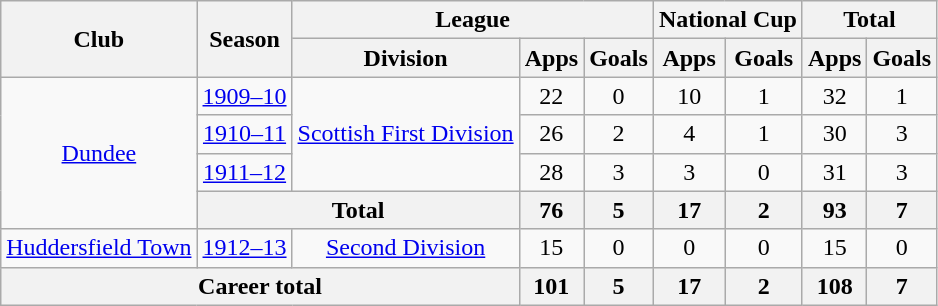<table class="wikitable" style="text-align:center">
<tr>
<th rowspan="2">Club</th>
<th rowspan="2">Season</th>
<th colspan="3">League</th>
<th colspan="2">National Cup</th>
<th colspan="2">Total</th>
</tr>
<tr>
<th>Division</th>
<th>Apps</th>
<th>Goals</th>
<th>Apps</th>
<th>Goals</th>
<th>Apps</th>
<th>Goals</th>
</tr>
<tr>
<td rowspan="4"><a href='#'>Dundee</a></td>
<td><a href='#'>1909–10</a></td>
<td rowspan="3"><a href='#'>Scottish First Division</a></td>
<td>22</td>
<td>0</td>
<td>10</td>
<td>1</td>
<td>32</td>
<td>1</td>
</tr>
<tr>
<td><a href='#'>1910–11</a></td>
<td>26</td>
<td>2</td>
<td>4</td>
<td>1</td>
<td>30</td>
<td>3</td>
</tr>
<tr>
<td><a href='#'>1911–12</a></td>
<td>28</td>
<td>3</td>
<td>3</td>
<td>0</td>
<td>31</td>
<td>3</td>
</tr>
<tr>
<th colspan="2">Total</th>
<th>76</th>
<th>5</th>
<th>17</th>
<th>2</th>
<th>93</th>
<th>7</th>
</tr>
<tr>
<td><a href='#'>Huddersfield Town</a></td>
<td><a href='#'>1912–13</a></td>
<td><a href='#'>Second Division</a></td>
<td>15</td>
<td>0</td>
<td>0</td>
<td>0</td>
<td>15</td>
<td>0</td>
</tr>
<tr>
<th colspan="3">Career total</th>
<th>101</th>
<th>5</th>
<th>17</th>
<th>2</th>
<th>108</th>
<th>7</th>
</tr>
</table>
